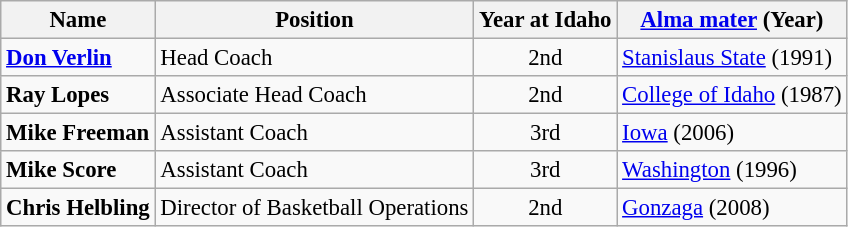<table class="wikitable" style="white-space:nowrap; font-size:95%;">
<tr>
<th>Name</th>
<th>Position</th>
<th>Year at Idaho</th>
<th><a href='#'>Alma mater</a> (Year)</th>
</tr>
<tr>
<td><strong><a href='#'>Don Verlin</a></strong></td>
<td>Head Coach</td>
<td align=center>2nd</td>
<td><a href='#'>Stanislaus State</a> (1991)  </td>
</tr>
<tr>
<td><strong>Ray Lopes</strong></td>
<td>Associate Head Coach</td>
<td align=center>2nd</td>
<td><a href='#'>College of Idaho</a> (1987)</td>
</tr>
<tr>
<td><strong>Mike Freeman</strong></td>
<td>Assistant Coach</td>
<td align=center>3rd</td>
<td><a href='#'>Iowa</a> (2006)</td>
</tr>
<tr>
<td><strong>Mike Score</strong></td>
<td>Assistant Coach</td>
<td align=center>3rd</td>
<td><a href='#'>Washington</a> (1996)</td>
</tr>
<tr>
<td><strong>Chris Helbling</strong></td>
<td>Director of Basketball Operations</td>
<td align=center>2nd</td>
<td><a href='#'>Gonzaga</a> (2008)</td>
</tr>
</table>
